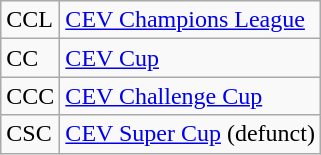<table class="wikitable">
<tr>
<td>CCL</td>
<td><a href='#'>CEV Champions League</a></td>
</tr>
<tr>
<td>CC</td>
<td><a href='#'>CEV Cup</a></td>
</tr>
<tr>
<td>CCC</td>
<td><a href='#'>CEV Challenge Cup</a></td>
</tr>
<tr>
<td>CSC</td>
<td><a href='#'>CEV Super Cup</a> (defunct)</td>
</tr>
</table>
